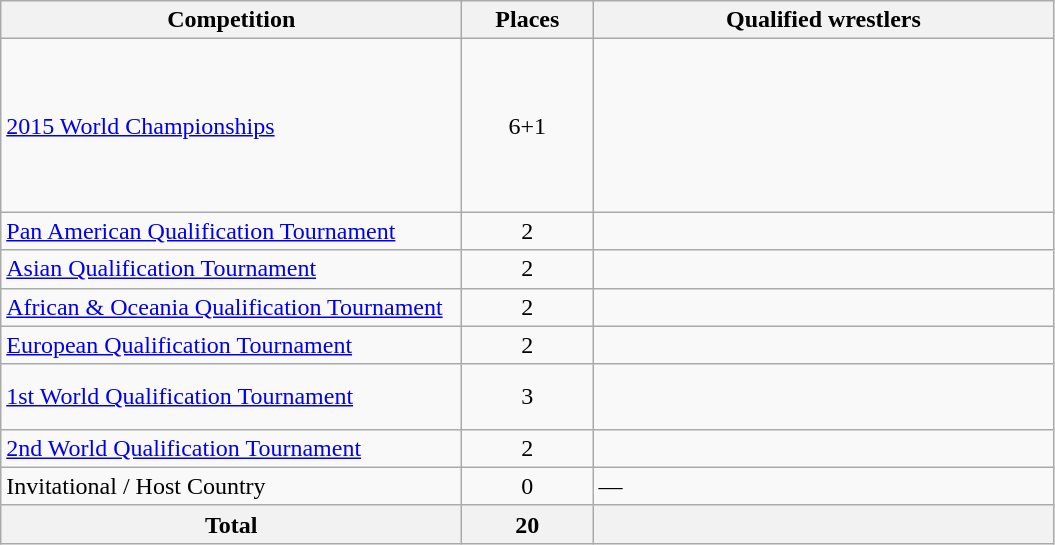<table class = "wikitable">
<tr>
<th width=300>Competition</th>
<th width=80>Places</th>
<th width=300>Qualified wrestlers</th>
</tr>
<tr>
<td><a href='#'>2015 World Championships</a></td>
<td align="center">6+1</td>
<td><br><br><br><br><br><br></td>
</tr>
<tr>
<td><a href='#'>Pan American Qualification Tournament</a></td>
<td align="center">2</td>
<td><br></td>
</tr>
<tr>
<td><a href='#'>Asian Qualification Tournament</a></td>
<td align="center">2</td>
<td><br></td>
</tr>
<tr>
<td><a href='#'>African & Oceania Qualification Tournament</a></td>
<td align="center">2</td>
<td><br></td>
</tr>
<tr>
<td><a href='#'>European Qualification Tournament</a></td>
<td align="center">2</td>
<td><br></td>
</tr>
<tr>
<td><a href='#'>1st World Qualification Tournament</a></td>
<td align="center">3</td>
<td><br><br></td>
</tr>
<tr>
<td><a href='#'>2nd World Qualification Tournament</a></td>
<td align="center">2</td>
<td><br></td>
</tr>
<tr>
<td>Invitational / Host Country</td>
<td align="center">0</td>
<td>—</td>
</tr>
<tr>
<th>Total</th>
<th>20</th>
<th></th>
</tr>
</table>
